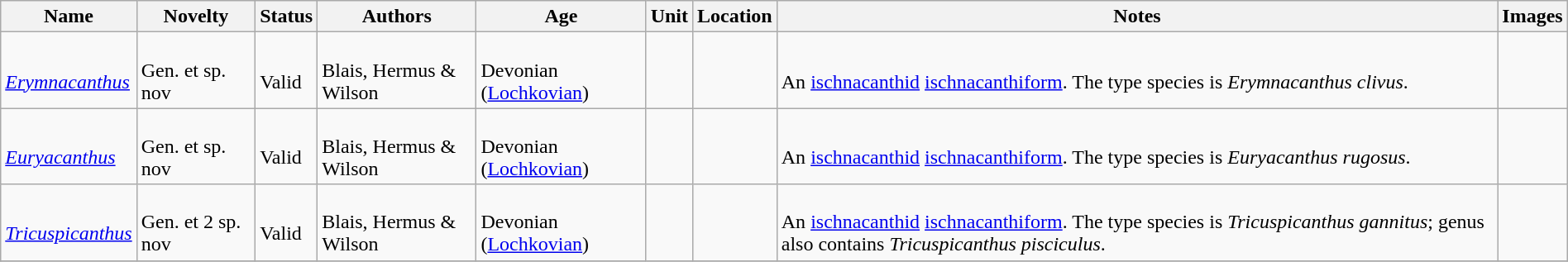<table class="wikitable sortable" align="center" width="100%">
<tr>
<th>Name</th>
<th>Novelty</th>
<th>Status</th>
<th>Authors</th>
<th>Age</th>
<th>Unit</th>
<th>Location</th>
<th>Notes</th>
<th>Images</th>
</tr>
<tr>
<td><br><em><a href='#'>Erymnacanthus</a></em></td>
<td><br>Gen. et sp. nov</td>
<td><br>Valid</td>
<td><br>Blais, Hermus & Wilson</td>
<td><br>Devonian (<a href='#'>Lochkovian</a>)</td>
<td></td>
<td><br></td>
<td><br>An <a href='#'>ischnacanthid</a> <a href='#'>ischnacanthiform</a>. The type species is <em>Erymnacanthus clivus</em>.</td>
<td></td>
</tr>
<tr>
<td><br><em><a href='#'>Euryacanthus</a></em></td>
<td><br>Gen. et sp. nov</td>
<td><br>Valid</td>
<td><br>Blais, Hermus & Wilson</td>
<td><br>Devonian (<a href='#'>Lochkovian</a>)</td>
<td></td>
<td><br></td>
<td><br>An <a href='#'>ischnacanthid</a> <a href='#'>ischnacanthiform</a>. The type species is <em>Euryacanthus rugosus</em>.</td>
<td></td>
</tr>
<tr>
<td><br><em><a href='#'>Tricuspicanthus</a></em></td>
<td><br>Gen. et 2 sp. nov</td>
<td><br>Valid</td>
<td><br>Blais, Hermus & Wilson</td>
<td><br>Devonian (<a href='#'>Lochkovian</a>)</td>
<td></td>
<td><br></td>
<td><br>An <a href='#'>ischnacanthid</a> <a href='#'>ischnacanthiform</a>. The type species is <em>Tricuspicanthus gannitus</em>; genus also contains <em>Tricuspicanthus pisciculus</em>.</td>
<td></td>
</tr>
<tr>
</tr>
</table>
